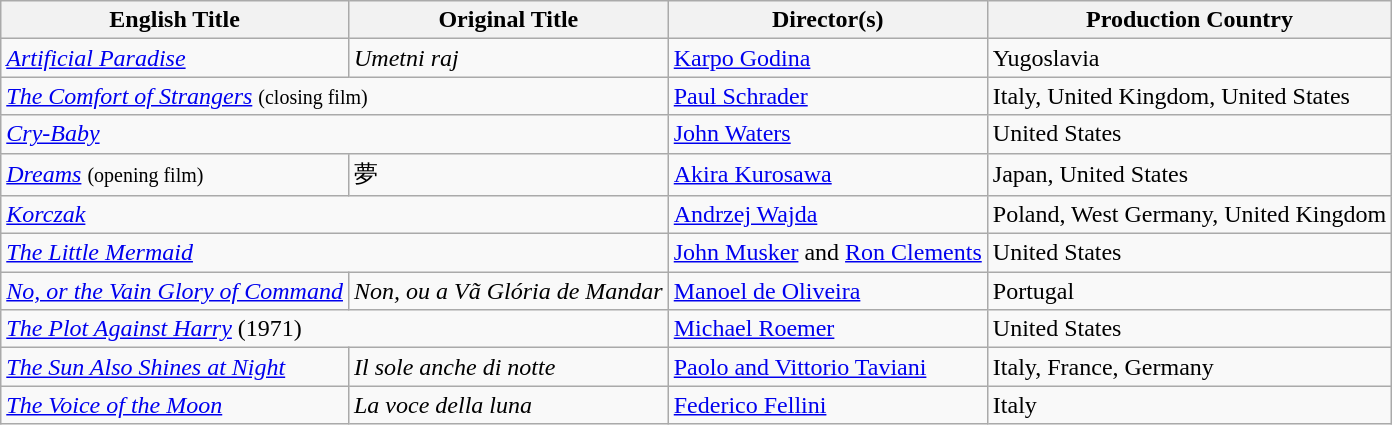<table class="wikitable">
<tr>
<th>English Title</th>
<th>Original Title</th>
<th>Director(s)</th>
<th>Production Country</th>
</tr>
<tr>
<td><em><a href='#'>Artificial Paradise</a></em></td>
<td><em>Umetni raj</em></td>
<td><a href='#'>Karpo Godina</a></td>
<td>Yugoslavia</td>
</tr>
<tr>
<td colspan="2"><em><a href='#'>The Comfort of Strangers</a></em> <small>(closing film)</small></td>
<td><a href='#'>Paul Schrader</a></td>
<td>Italy, United Kingdom, United States</td>
</tr>
<tr>
<td colspan="2"><em><a href='#'>Cry-Baby</a></em></td>
<td><a href='#'>John Waters</a></td>
<td>United States</td>
</tr>
<tr>
<td><em><a href='#'>Dreams</a></em> <small>(opening film)</small></td>
<td>夢</td>
<td><a href='#'>Akira Kurosawa</a></td>
<td>Japan, United States</td>
</tr>
<tr>
<td colspan="2"><em><a href='#'>Korczak</a></em></td>
<td><a href='#'>Andrzej Wajda</a></td>
<td>Poland, West Germany, United Kingdom</td>
</tr>
<tr>
<td colspan="2"><em><a href='#'>The Little Mermaid</a></em></td>
<td><a href='#'>John Musker</a> and <a href='#'>Ron Clements</a></td>
<td>United States</td>
</tr>
<tr>
<td><em><a href='#'>No, or the Vain Glory of Command</a></em></td>
<td><em>Non, ou a Vã Glória de Mandar</em></td>
<td><a href='#'>Manoel de Oliveira</a></td>
<td>Portugal</td>
</tr>
<tr>
<td colspan="2"><em><a href='#'>The Plot Against Harry</a></em> (1971)</td>
<td><a href='#'>Michael Roemer</a></td>
<td>United States</td>
</tr>
<tr>
<td><em><a href='#'>The Sun Also Shines at Night</a></em></td>
<td><em>Il sole anche di notte</em></td>
<td><a href='#'>Paolo and Vittorio Taviani</a></td>
<td>Italy, France, Germany</td>
</tr>
<tr>
<td><em><a href='#'>The Voice of the Moon</a></em></td>
<td><em>La voce della luna</em></td>
<td><a href='#'>Federico Fellini</a></td>
<td>Italy</td>
</tr>
</table>
